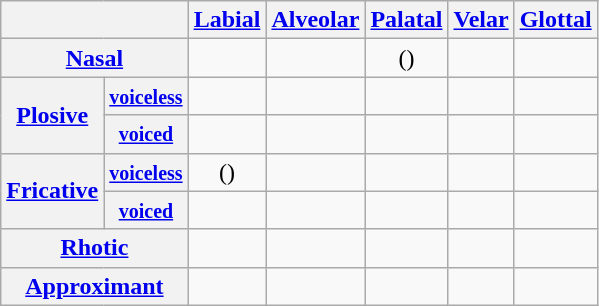<table class="wikitable" style="text-align:center;">
<tr>
<th colspan="2"></th>
<th><a href='#'>Labial</a></th>
<th><a href='#'>Alveolar</a></th>
<th><a href='#'>Palatal</a></th>
<th><a href='#'>Velar</a></th>
<th><a href='#'>Glottal</a></th>
</tr>
<tr>
<th colspan="2"><a href='#'>Nasal</a></th>
<td></td>
<td></td>
<td>()</td>
<td></td>
<td></td>
</tr>
<tr>
<th rowspan="2"><a href='#'>Plosive</a></th>
<th><small><a href='#'>voiceless</a></small></th>
<td></td>
<td></td>
<td></td>
<td></td>
<td></td>
</tr>
<tr>
<th><small><a href='#'>voiced</a></small></th>
<td></td>
<td></td>
<td></td>
<td></td>
<td></td>
</tr>
<tr>
<th rowspan="2"><a href='#'>Fricative</a></th>
<th><small><a href='#'>voiceless</a></small></th>
<td>()</td>
<td></td>
<td></td>
<td></td>
<td></td>
</tr>
<tr>
<th><small><a href='#'>voiced</a></small></th>
<td></td>
<td></td>
<td></td>
<td></td>
<td></td>
</tr>
<tr>
<th colspan="2"><a href='#'>Rhotic</a></th>
<td></td>
<td></td>
<td></td>
<td></td>
<td></td>
</tr>
<tr>
<th colspan="2"><a href='#'>Approximant</a></th>
<td></td>
<td></td>
<td></td>
<td></td>
<td></td>
</tr>
</table>
